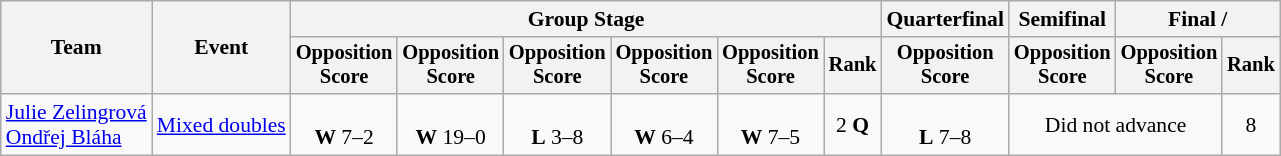<table class="wikitable" style="font-size:90%">
<tr>
<th rowspan=2>Team</th>
<th rowspan=2>Event</th>
<th colspan=6>Group Stage</th>
<th>Quarterfinal</th>
<th>Semifinal</th>
<th colspan=2>Final / </th>
</tr>
<tr style="font-size:95%">
<th>Opposition <br> Score</th>
<th>Opposition <br> Score</th>
<th>Opposition <br> Score</th>
<th>Opposition <br> Score</th>
<th>Opposition <br> Score</th>
<th>Rank</th>
<th>Opposition <br> Score</th>
<th>Opposition <br> Score</th>
<th>Opposition <br> Score</th>
<th>Rank</th>
</tr>
<tr align=center>
<td align=left><a href='#'>Julie Zelingrová</a><br><a href='#'>Ondřej Bláha</a></td>
<td align=left><a href='#'>Mixed doubles</a></td>
<td><br><strong>W</strong> 7–2</td>
<td><br><strong>W</strong> 19–0</td>
<td><br><strong>L</strong> 3–8</td>
<td><br><strong>W</strong> 6–4</td>
<td><br><strong>W</strong> 7–5</td>
<td>2 <strong>Q</strong></td>
<td><br><strong>L</strong> 7–8</td>
<td colspan=2>Did not advance</td>
<td>8</td>
</tr>
</table>
